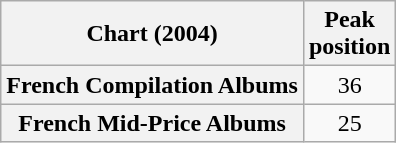<table class="wikitable sortable plainrowheaders" style="text-align:center">
<tr>
<th scope="col">Chart (2004)</th>
<th scope="col">Peak<br>position</th>
</tr>
<tr>
<th scope="row">French Compilation Albums</th>
<td align="center">36</td>
</tr>
<tr>
<th scope="row">French Mid-Price Albums</th>
<td align="center">25</td>
</tr>
</table>
